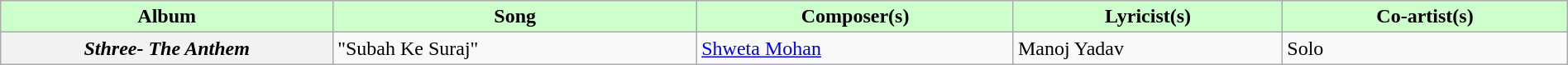<table class="wikitable plainrowheaders" width="100%">
<tr style="background:#cfc; text-align:center;">
<td scope="col" width=21%><strong>Album</strong></td>
<td scope="col" width=23%><strong>Song</strong></td>
<td scope="col" width=20%><strong>Composer(s)</strong></td>
<td scope="col" width=17%><strong>Lyricist(s)</strong></td>
<td scope="col" width=18%><strong>Co-artist(s)</strong></td>
</tr>
<tr>
<th scope="row"><em>Sthree- The Anthem</em></th>
<td>"Subah Ke Suraj"</td>
<td><a href='#'>Shweta Mohan</a></td>
<td>Manoj Yadav</td>
<td>Solo</td>
</tr>
</table>
